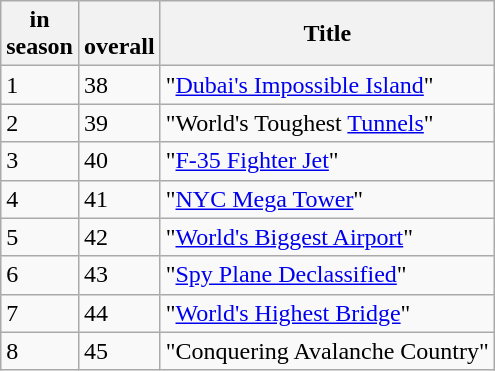<table class="wikitable">
<tr>
<th> in<br>season</th>
<th><br>overall</th>
<th>Title</th>
</tr>
<tr>
<td>1</td>
<td>38</td>
<td>"<a href='#'>Dubai's Impossible Island</a>"</td>
</tr>
<tr>
<td>2</td>
<td>39</td>
<td>"World's Toughest <a href='#'>Tunnels</a>"</td>
</tr>
<tr>
<td>3</td>
<td>40</td>
<td>"<a href='#'>F-35 Fighter Jet</a>"</td>
</tr>
<tr>
<td>4</td>
<td>41</td>
<td>"<a href='#'>NYC Mega Tower</a>"</td>
</tr>
<tr>
<td>5</td>
<td>42</td>
<td>"<a href='#'>World's Biggest Airport</a>"</td>
</tr>
<tr>
<td>6</td>
<td>43</td>
<td>"<a href='#'>Spy Plane Declassified</a>"</td>
</tr>
<tr>
<td>7</td>
<td>44</td>
<td>"<a href='#'>World's Highest Bridge</a>"</td>
</tr>
<tr>
<td>8</td>
<td>45</td>
<td>"Conquering Avalanche Country"</td>
</tr>
</table>
